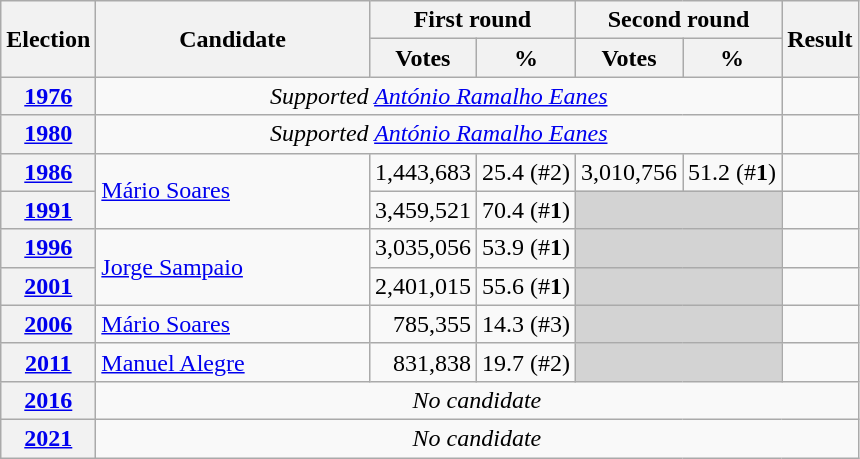<table class=wikitable style=text-align:right>
<tr>
<th rowspan="2">Election</th>
<th rowspan="2" width="175px">Candidate</th>
<th colspan="2" scope="col">First round</th>
<th colspan="2">Second round</th>
<th rowspan="2">Result</th>
</tr>
<tr>
<th>Votes</th>
<th>%</th>
<th>Votes</th>
<th>%</th>
</tr>
<tr>
<th><a href='#'>1976</a></th>
<td colspan="5" align="center"><em>Supported <a href='#'>António Ramalho Eanes</a></em></td>
<td></td>
</tr>
<tr>
<th><a href='#'>1980</a></th>
<td colspan="5" align="center"><em>Supported <a href='#'>António Ramalho Eanes</a></em></td>
<td></td>
</tr>
<tr>
<th><a href='#'>1986</a></th>
<td rowspan="2" align="left"><a href='#'>Mário Soares</a></td>
<td>1,443,683</td>
<td>25.4 (#2)</td>
<td>3,010,756</td>
<td>51.2 (#<strong>1</strong>)</td>
<td></td>
</tr>
<tr>
<th><a href='#'>1991</a></th>
<td>3,459,521</td>
<td>70.4 (#<strong>1</strong>)</td>
<td bgcolor=lightgrey colspan=2></td>
<td></td>
</tr>
<tr>
<th><a href='#'>1996</a></th>
<td rowspan="2" align="left"><a href='#'>Jorge Sampaio</a></td>
<td>3,035,056</td>
<td>53.9 (#<strong>1</strong>)</td>
<td bgcolor=lightgrey colspan=2></td>
<td></td>
</tr>
<tr>
<th><a href='#'>2001</a></th>
<td>2,401,015</td>
<td>55.6 (#<strong>1</strong>)</td>
<td bgcolor=lightgrey colspan=2></td>
<td></td>
</tr>
<tr>
<th><a href='#'>2006</a></th>
<td align="left"><a href='#'>Mário Soares</a></td>
<td>785,355</td>
<td>14.3 (#3)</td>
<td bgcolor=lightgrey colspan=2></td>
<td></td>
</tr>
<tr>
<th><a href='#'>2011</a></th>
<td align="left"><a href='#'>Manuel Alegre</a></td>
<td>831,838</td>
<td>19.7 (#2)</td>
<td bgcolor=lightgrey colspan=2></td>
<td></td>
</tr>
<tr>
<th><a href='#'>2016</a></th>
<td colspan="6" align="center"><em>No candidate</em></td>
</tr>
<tr>
<th><a href='#'>2021</a></th>
<td colspan="6" align="center"><em>No candidate</em></td>
</tr>
</table>
